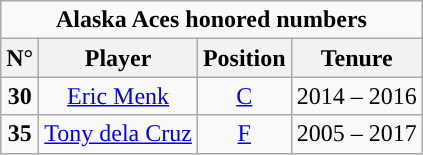<table class="wikitable sortable" style="text-align:center">
<tr>
<td colspan="4"><strong>Alaska Aces honored numbers</strong></td>
</tr>
<tr>
<th>N°</th>
<th>Player</th>
<th>Position</th>
<th>Tenure</th>
</tr>
<tr>
<td><strong>30</strong></td>
<td><a href='#'>Eric Menk</a></td>
<td><a href='#'>C</a></td>
<td>2014 – 2016 </td>
</tr>
<tr>
<td><strong>35</strong></td>
<td><a href='#'>Tony dela Cruz</a></td>
<td><a href='#'>F</a></td>
<td>2005 – 2017 </td>
</tr>
</table>
